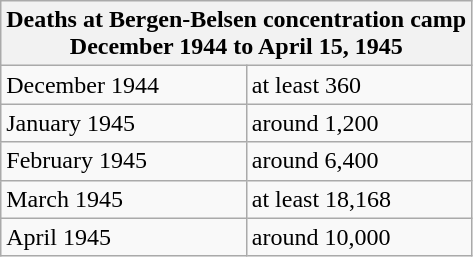<table class="wikitable">
<tr>
<th colspan="3"><strong>Deaths at Bergen-Belsen concentration camp</strong><br> December 1944 to April 15, 1945</th>
</tr>
<tr ---->
<td>December 1944</td>
<td>at least 360</td>
</tr>
<tr --->
<td>January 1945</td>
<td>around 1,200</td>
</tr>
<tr --->
<td>February 1945</td>
<td>around 6,400</td>
</tr>
<tr --->
<td>March 1945</td>
<td>at least 18,168</td>
</tr>
<tr --->
<td>April 1945</td>
<td>around 10,000</td>
</tr>
</table>
